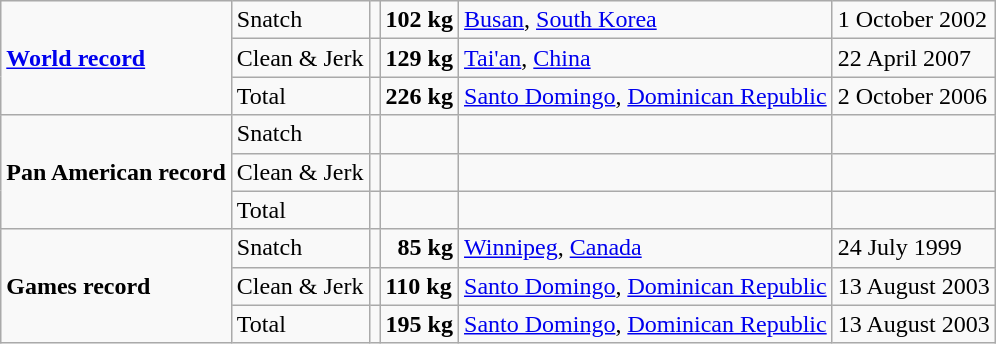<table class="wikitable">
<tr>
<td rowspan=3><strong><a href='#'>World record</a></strong></td>
<td>Snatch</td>
<td></td>
<td align=right><strong>102 kg</strong></td>
<td><a href='#'>Busan</a>, <a href='#'>South Korea</a></td>
<td>1 October 2002</td>
</tr>
<tr>
<td>Clean & Jerk</td>
<td></td>
<td><strong>129 kg</strong></td>
<td><a href='#'>Tai'an</a>, <a href='#'>China</a></td>
<td>22 April 2007</td>
</tr>
<tr>
<td>Total</td>
<td></td>
<td><strong>226 kg</strong></td>
<td><a href='#'>Santo Domingo</a>, <a href='#'>Dominican Republic</a></td>
<td>2 October 2006</td>
</tr>
<tr>
<td rowspan=3><strong>Pan American record</strong></td>
<td>Snatch</td>
<td></td>
<td></td>
<td></td>
<td></td>
</tr>
<tr>
<td>Clean & Jerk</td>
<td></td>
<td></td>
<td></td>
<td></td>
</tr>
<tr>
<td>Total</td>
<td></td>
<td></td>
<td></td>
<td></td>
</tr>
<tr>
<td rowspan=3><strong>Games record</strong></td>
<td>Snatch</td>
<td></td>
<td align=right><strong>85 kg</strong></td>
<td><a href='#'>Winnipeg</a>, <a href='#'>Canada</a></td>
<td>24 July 1999</td>
</tr>
<tr>
<td>Clean & Jerk</td>
<td></td>
<td><strong>110 kg</strong></td>
<td><a href='#'>Santo Domingo</a>, <a href='#'>Dominican Republic</a></td>
<td>13 August 2003</td>
</tr>
<tr>
<td>Total</td>
<td></td>
<td><strong>195 kg</strong></td>
<td><a href='#'>Santo Domingo</a>, <a href='#'>Dominican Republic</a></td>
<td>13 August 2003</td>
</tr>
</table>
